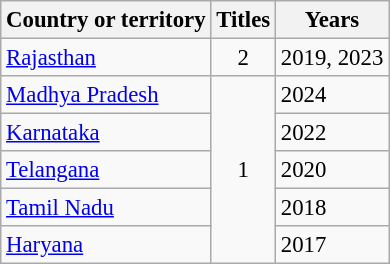<table class="wikitable sortable" style="font-size: 95%">
<tr>
<th scope="col">Country or territory</th>
<th scope="col">Titles</th>
<th scope="col">Years</th>
</tr>
<tr>
<td><a href='#'>Rajasthan</a></td>
<td rowspan=1 style="text-align:center;">2</td>
<td>2019, 2023</td>
</tr>
<tr>
<td><a href='#'>Madhya Pradesh</a></td>
<td rowspan="5"style="text-align:center;">1</td>
<td>2024</td>
</tr>
<tr>
<td><a href='#'>Karnataka</a></td>
<td>2022</td>
</tr>
<tr>
<td><a href='#'>Telangana</a></td>
<td>2020</td>
</tr>
<tr>
<td><a href='#'>Tamil Nadu</a></td>
<td>2018</td>
</tr>
<tr>
<td><a href='#'>Haryana</a></td>
<td>2017</td>
</tr>
</table>
